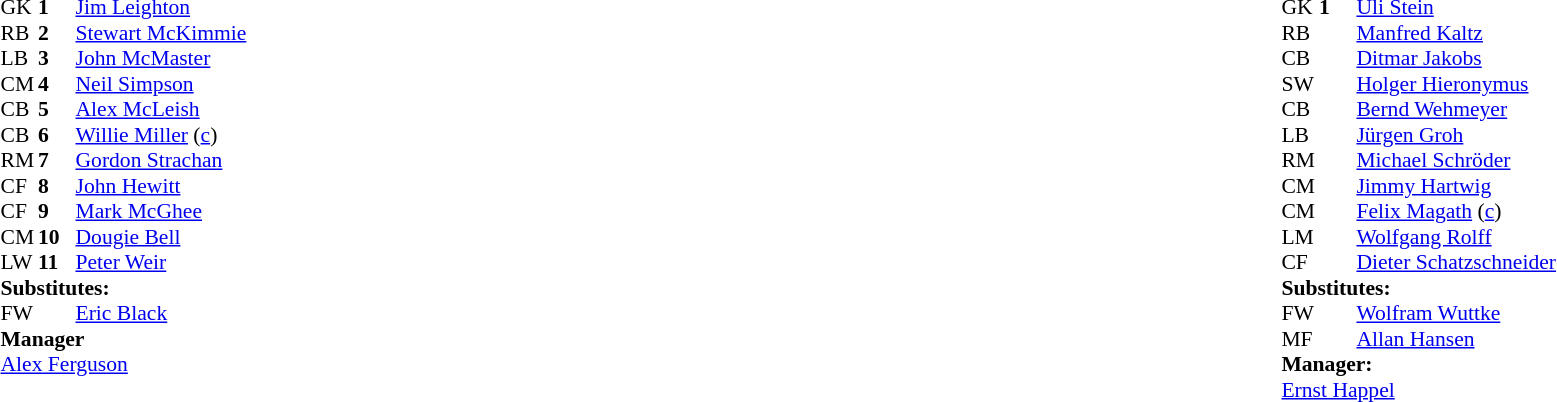<table width="100%">
<tr>
<td valign="top" width="50%"><br><table style="font-size:90%" cellspacing="0" cellpadding="0">
<tr>
<td colspan=4></td>
</tr>
<tr>
<th width=25></th>
<th width=25></th>
</tr>
<tr>
<td>GK</td>
<td><strong>1</strong></td>
<td> <a href='#'>Jim Leighton</a></td>
</tr>
<tr>
<td>RB</td>
<td><strong>2</strong></td>
<td> <a href='#'>Stewart McKimmie</a></td>
</tr>
<tr>
<td>LB</td>
<td><strong>3</strong></td>
<td> <a href='#'>John McMaster</a></td>
</tr>
<tr>
<td>CM</td>
<td><strong>4</strong></td>
<td> <a href='#'>Neil Simpson</a></td>
</tr>
<tr>
<td>CB</td>
<td><strong>5</strong></td>
<td> <a href='#'>Alex McLeish</a></td>
</tr>
<tr>
<td>CB</td>
<td><strong>6</strong></td>
<td> <a href='#'>Willie Miller</a> (<a href='#'>c</a>)</td>
</tr>
<tr>
<td>RM</td>
<td><strong>7</strong></td>
<td> <a href='#'>Gordon Strachan</a></td>
</tr>
<tr>
<td>CF</td>
<td><strong>8</strong></td>
<td> <a href='#'>John Hewitt</a></td>
<td></td>
<td></td>
</tr>
<tr>
<td>CF</td>
<td><strong>9</strong></td>
<td> <a href='#'>Mark McGhee</a></td>
</tr>
<tr>
<td>CM</td>
<td><strong>10</strong></td>
<td> <a href='#'>Dougie Bell</a></td>
</tr>
<tr>
<td>LW</td>
<td><strong>11</strong></td>
<td> <a href='#'>Peter Weir</a></td>
</tr>
<tr>
<td colspan=3><strong>Substitutes:</strong></td>
</tr>
<tr>
<td>FW</td>
<td><strong></strong></td>
<td> <a href='#'>Eric Black</a></td>
<td></td>
<td></td>
</tr>
<tr>
<td colspan=3><strong>Manager</strong></td>
</tr>
<tr>
<td colspan=3> <a href='#'>Alex Ferguson</a></td>
</tr>
<tr>
</tr>
</table>
</td>
<td valign="top"></td>
<td valign="top" width="50%"><br><table style="font-size: 90%" cellspacing="0" cellpadding="0" align=center>
<tr>
<td colspan="4"></td>
</tr>
<tr>
<th width=25></th>
<th width=25></th>
</tr>
<tr>
<td>GK</td>
<td><strong>1</strong></td>
<td> <a href='#'>Uli Stein</a></td>
</tr>
<tr>
<td>RB</td>
<td><strong></strong></td>
<td> <a href='#'>Manfred Kaltz</a></td>
<td></td>
<td></td>
</tr>
<tr>
<td>CB</td>
<td><strong></strong></td>
<td> <a href='#'>Ditmar Jakobs</a></td>
</tr>
<tr>
<td>SW</td>
<td><strong></strong></td>
<td> <a href='#'>Holger Hieronymus</a></td>
</tr>
<tr>
<td>CB</td>
<td><strong></strong></td>
<td> <a href='#'>Bernd Wehmeyer</a></td>
</tr>
<tr>
<td>LB</td>
<td><strong></strong></td>
<td> <a href='#'>Jürgen Groh</a></td>
</tr>
<tr>
<td>RM</td>
<td><strong></strong></td>
<td> <a href='#'>Michael Schröder</a></td>
</tr>
<tr>
<td>CM</td>
<td><strong></strong></td>
<td> <a href='#'>Jimmy Hartwig</a></td>
</tr>
<tr>
<td>CM</td>
<td><strong></strong></td>
<td> <a href='#'>Felix Magath</a> (<a href='#'>c</a>)</td>
</tr>
<tr>
<td>LM</td>
<td><strong></strong></td>
<td> <a href='#'>Wolfgang Rolff</a></td>
</tr>
<tr>
<td>CF</td>
<td><strong></strong></td>
<td> <a href='#'>Dieter Schatzschneider</a></td>
<td></td>
<td></td>
</tr>
<tr>
<td colspan=3><strong>Substitutes:</strong></td>
</tr>
<tr>
<td>FW</td>
<td><strong></strong></td>
<td> <a href='#'>Wolfram Wuttke</a></td>
<td></td>
<td></td>
</tr>
<tr>
<td>MF</td>
<td><strong></strong></td>
<td> <a href='#'>Allan Hansen</a></td>
<td></td>
<td></td>
</tr>
<tr>
<td colspan=3><strong>Manager:</strong></td>
</tr>
<tr>
<td colspan=3> <a href='#'>Ernst Happel</a></td>
</tr>
</table>
</td>
</tr>
</table>
